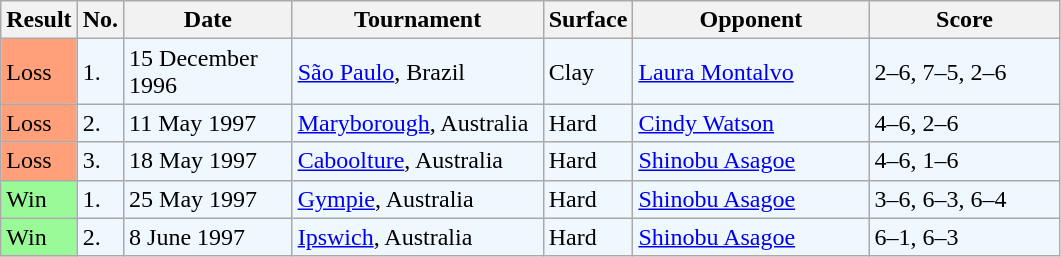<table class="sortable wikitable">
<tr>
<th>Result</th>
<th>No.</th>
<th width=105>Date</th>
<th width=160>Tournament</th>
<th>Surface</th>
<th width=150>Opponent</th>
<th width=120 class="unsortable">Score</th>
</tr>
<tr style="background:#f0f8ff;">
<td style="background:#ffa07a;">Loss</td>
<td>1.</td>
<td>15 December 1996</td>
<td><a href='#'>São Paulo</a>, Brazil</td>
<td>Clay</td>
<td> <a href='#'>Laura Montalvo</a></td>
<td>2–6, 7–5, 2–6</td>
</tr>
<tr style="background:#f0f8ff;">
<td style="background:#ffa07a;">Loss</td>
<td>2.</td>
<td>11 May 1997</td>
<td><a href='#'>Maryborough</a>, Australia</td>
<td>Hard</td>
<td> <a href='#'>Cindy Watson</a></td>
<td>4–6, 2–6</td>
</tr>
<tr bgcolor="#f0f8ff">
<td style="background:#ffa07a;">Loss</td>
<td>3.</td>
<td>18 May 1997</td>
<td><a href='#'>Caboolture</a>, Australia</td>
<td>Hard</td>
<td> <a href='#'>Shinobu Asagoe</a></td>
<td>4–6, 1–6</td>
</tr>
<tr bgcolor="#f0f8ff">
<td style="background:#98fb98;">Win</td>
<td>1.</td>
<td>25 May 1997</td>
<td><a href='#'>Gympie</a>, Australia</td>
<td>Hard</td>
<td> <a href='#'>Shinobu Asagoe</a></td>
<td>3–6, 6–3, 6–4</td>
</tr>
<tr bgcolor="#f0f8ff">
<td style="background:#98fb98;">Win</td>
<td>2.</td>
<td>8 June 1997</td>
<td><a href='#'>Ipswich</a>, Australia</td>
<td>Hard</td>
<td> <a href='#'>Shinobu Asagoe</a></td>
<td>6–1, 6–3</td>
</tr>
</table>
